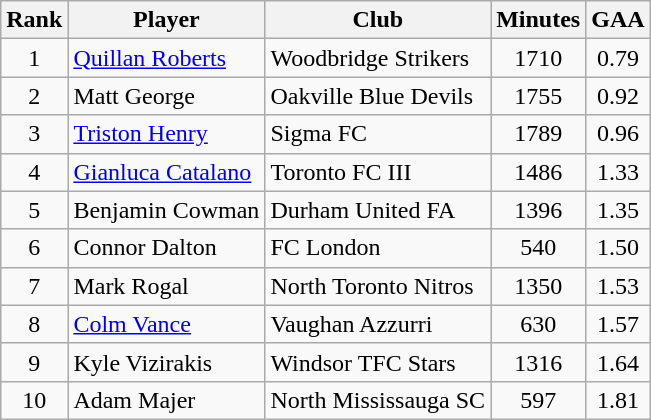<table class="wikitable">
<tr>
<th>Rank</th>
<th>Player</th>
<th>Club</th>
<th>Minutes</th>
<th>GAA</th>
</tr>
<tr>
<td align=center>1</td>
<td> <a href='#'>Quillan Roberts</a></td>
<td>Woodbridge Strikers</td>
<td align=center>1710</td>
<td align=center>0.79</td>
</tr>
<tr>
<td align=center>2</td>
<td> Matt George</td>
<td>Oakville Blue Devils</td>
<td align=center>1755</td>
<td align=center>0.92</td>
</tr>
<tr>
<td align=center>3</td>
<td> <a href='#'>Triston Henry</a></td>
<td>Sigma FC</td>
<td align=center>1789</td>
<td align=center>0.96</td>
</tr>
<tr>
<td align=center>4</td>
<td> <a href='#'>Gianluca Catalano</a></td>
<td>Toronto FC III</td>
<td align=center>1486</td>
<td align=center>1.33</td>
</tr>
<tr>
<td align=center>5</td>
<td> Benjamin Cowman</td>
<td>Durham United FA</td>
<td align=center>1396</td>
<td align=center>1.35</td>
</tr>
<tr>
<td align=center>6</td>
<td> Connor Dalton</td>
<td>FC London</td>
<td align=center>540</td>
<td align=center>1.50</td>
</tr>
<tr>
<td align=center>7</td>
<td> Mark Rogal</td>
<td>North Toronto Nitros</td>
<td align=center>1350</td>
<td align=center>1.53</td>
</tr>
<tr>
<td align=center>8</td>
<td> <a href='#'>Colm Vance</a></td>
<td>Vaughan Azzurri</td>
<td align=center>630</td>
<td align=center>1.57</td>
</tr>
<tr>
<td align=center>9</td>
<td> Kyle Vizirakis</td>
<td>Windsor TFC Stars</td>
<td align=center>1316</td>
<td align=center>1.64</td>
</tr>
<tr>
<td align=center>10</td>
<td> Adam Majer</td>
<td>North Mississauga SC</td>
<td align=center>597</td>
<td align=center>1.81</td>
</tr>
</table>
